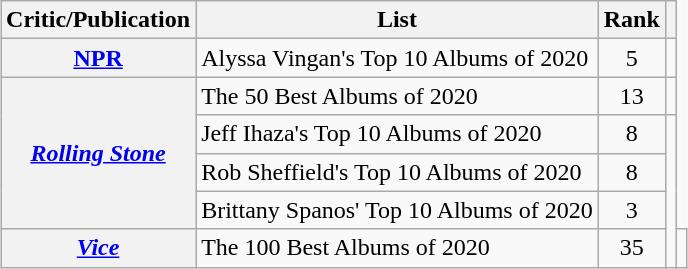<table class="wikitable sortable plainrowheaders" style="margin-left: auto; margin-right: auto; border: none;">
<tr>
<th scope="col">Critic/Publication</th>
<th scope="col" class="unsortable">List</th>
<th scope="col" data-sort-type="number">Rank</th>
<th scope="col" class="unsortable"></th>
</tr>
<tr>
<th scope="row"><a href='#'>NPR</a></th>
<td>Alyssa Vingan's Top 10 Albums of 2020</td>
<td style="text-align:center;">5</td>
<td rowspan="1" style="text-align:center;"></td>
</tr>
<tr>
<th scope="row" rowspan="4"><em><a href='#'>Rolling Stone</a></em></th>
<td>The 50 Best Albums of 2020</td>
<td style="text-align:center;">13</td>
<td style="text-align:center;"></td>
</tr>
<tr>
<td>Jeff Ihaza's Top 10 Albums of 2020</td>
<td style="text-align:center;">8</td>
<td rowspan = "11" style="text-align:center;"></td>
</tr>
<tr>
<td>Rob Sheffield's Top 10 Albums of 2020</td>
<td style="text-align:center;">8</td>
</tr>
<tr>
<td>Brittany Spanos' Top 10 Albums of 2020</td>
<td style="text-align:center;">3</td>
</tr>
<tr>
<th scope="row"><em><a href='#'>Vice</a></em></th>
<td>The 100 Best Albums of 2020</td>
<td style="text-align:center;">35</td>
<td style="text-align:center;"></td>
</tr>
<tr>
</tr>
</table>
